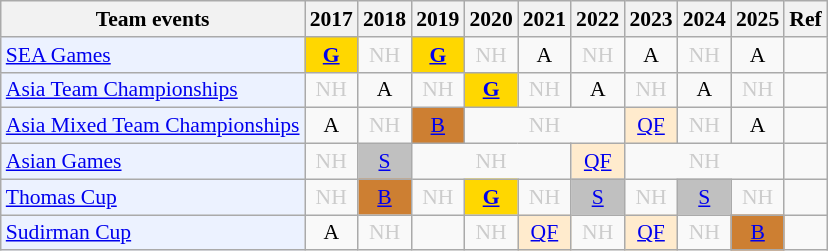<table class="wikitable" style="font-size: 90%; text-align:center">
<tr>
<th>Team events</th>
<th>2017</th>
<th>2018</th>
<th>2019</th>
<th>2020</th>
<th>2021</th>
<th>2022</th>
<th>2023</th>
<th>2024</th>
<th>2025</th>
<th>Ref</th>
</tr>
<tr>
<td bgcolor="#ECF2FF"; align="left"><a href='#'>SEA Games</a></td>
<td bgcolor=gold><a href='#'><strong>G</strong></a></td>
<td style=color:#ccc>NH</td>
<td bgcolor=gold><a href='#'><strong>G</strong></a></td>
<td style=color:#ccc>NH</td>
<td>A</td>
<td style=color:#ccc>NH</td>
<td>A</td>
<td style=color:#ccc>NH</td>
<td>A</td>
<td></td>
</tr>
<tr>
<td bgcolor="#ECF2FF"; align="left"><a href='#'>Asia Team Championships</a></td>
<td style=color:#ccc>NH</td>
<td>A</td>
<td style=color:#ccc>NH</td>
<td bgcolor=gold><a href='#'><strong>G</strong></a></td>
<td style=color:#ccc>NH</td>
<td>A</td>
<td style=color:#ccc>NH</td>
<td>A</td>
<td style=color:#ccc>NH</td>
<td></td>
</tr>
<tr>
<td bgcolor="#ECF2FF"; align="left"><a href='#'>Asia Mixed Team Championships</a></td>
<td>A</td>
<td style=color:#ccc>NH</td>
<td bgcolor=CD7F32><a href='#'>B</a></td>
<td colspan="3" style=color:#ccc>NH</td>
<td bgcolor=FFEBCD><a href='#'>QF</a></td>
<td style=color:#ccc>NH</td>
<td>A</td>
<td></td>
</tr>
<tr>
<td bgcolor="#ECF2FF"; align="left"><a href='#'>Asian Games</a></td>
<td style=color:#ccc>NH</td>
<td bgcolor=silver><a href='#'>S</a></td>
<td colspan="3" style=color:#ccc>NH</td>
<td bgcolor=FFEBCD><a href='#'>QF</a></td>
<td colspan="3" style=color:#ccc>NH</td>
<td></td>
</tr>
<tr>
<td bgcolor="#ECF2FF"; align="left"><a href='#'>Thomas Cup</a></td>
<td style=color:#ccc>NH</td>
<td bgcolor=CD7F32><a href='#'>B</a></td>
<td style=color:#ccc>NH</td>
<td bgcolor=gold><a href='#'><strong>G</strong></a></td>
<td style=color:#ccc>NH</td>
<td bgcolor=silver><a href='#'>S</a></td>
<td style=color:#ccc>NH</td>
<td bgcolor=silver><a href='#'>S</a></td>
<td style=color:#ccc>NH</td>
<td></td>
</tr>
<tr>
<td bgcolor="#ECF2FF"; align="left"><a href='#'>Sudirman Cup</a></td>
<td>A</td>
<td style=color:#ccc>NH</td>
<td></td>
<td style=color:#ccc>NH</td>
<td bgcolor=FFEBCD><a href='#'>QF</a></td>
<td style=color:#ccc>NH</td>
<td bgcolor=FFEBCD><a href='#'>QF</a></td>
<td style=color:#ccc>NH</td>
<td bgcolor=CD7F32><a href='#'>B</a></td>
<td></td>
</tr>
</table>
